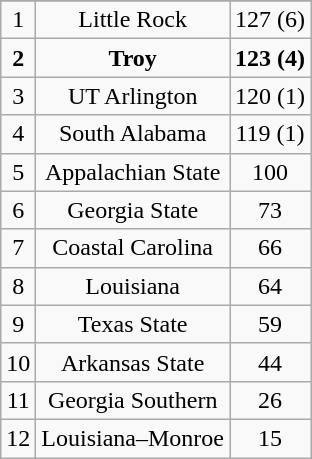<table class="wikitable">
<tr align="center">
</tr>
<tr align="center">
<td>1</td>
<td>Little Rock</td>
<td>127 (6)</td>
</tr>
<tr align="center">
<td><strong>2</strong></td>
<td><strong>Troy</strong></td>
<td><strong>123 (4)</strong></td>
</tr>
<tr align="center">
<td>3</td>
<td>UT Arlington</td>
<td>120 (1)</td>
</tr>
<tr align="center">
<td>4</td>
<td>South Alabama</td>
<td>119 (1)</td>
</tr>
<tr align="center">
<td>5</td>
<td>Appalachian State</td>
<td>100</td>
</tr>
<tr align="center">
<td>6</td>
<td>Georgia State</td>
<td>73</td>
</tr>
<tr align="center">
<td>7</td>
<td>Coastal Carolina</td>
<td>66</td>
</tr>
<tr align="center">
<td>8</td>
<td>Louisiana</td>
<td>64</td>
</tr>
<tr align="center">
<td>9</td>
<td>Texas State</td>
<td>59</td>
</tr>
<tr align="center">
<td>10</td>
<td>Arkansas State</td>
<td>44</td>
</tr>
<tr align="center">
<td>11</td>
<td>Georgia Southern</td>
<td>26</td>
</tr>
<tr align="center">
<td>12</td>
<td>Louisiana–Monroe</td>
<td>15</td>
</tr>
</table>
